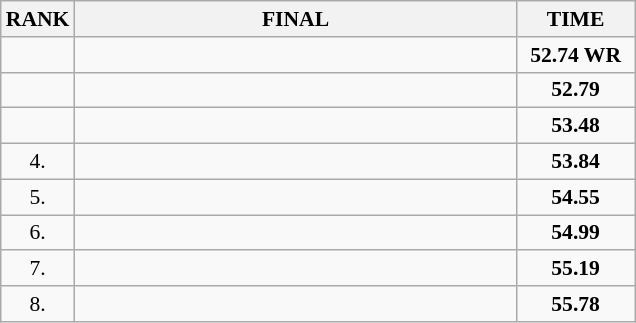<table class="wikitable" style="border-collapse: collapse; font-size: 90%;">
<tr>
<th>RANK</th>
<th style="width: 20em">FINAL</th>
<th style="width: 5em">TIME</th>
</tr>
<tr>
<td align="center"></td>
<td></td>
<td align="center"><strong>52.74 WR</strong></td>
</tr>
<tr>
<td align="center"></td>
<td></td>
<td align="center"><strong>52.79</strong></td>
</tr>
<tr>
<td align="center"></td>
<td></td>
<td align="center"><strong>53.48</strong></td>
</tr>
<tr>
<td align="center">4.</td>
<td></td>
<td align="center"><strong>53.84</strong></td>
</tr>
<tr>
<td align="center">5.</td>
<td></td>
<td align="center"><strong>54.55</strong></td>
</tr>
<tr>
<td align="center">6.</td>
<td></td>
<td align="center"><strong>54.99</strong></td>
</tr>
<tr>
<td align="center">7.</td>
<td></td>
<td align="center"><strong>55.19</strong></td>
</tr>
<tr>
<td align="center">8.</td>
<td></td>
<td align="center"><strong>55.78</strong></td>
</tr>
</table>
